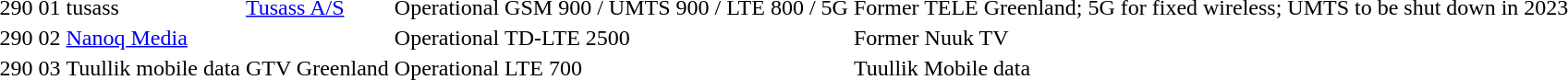<table>
<tr>
<td>290</td>
<td>01</td>
<td>tusass</td>
<td><a href='#'>Tusass A/S</a></td>
<td>Operational</td>
<td>GSM 900 / UMTS 900 / LTE 800 / 5G</td>
<td>Former TELE Greenland; 5G for fixed wireless; UMTS to be shut down in 2023</td>
</tr>
<tr>
<td>290</td>
<td>02</td>
<td><a href='#'>Nanoq Media</a></td>
<td></td>
<td>Operational</td>
<td>TD-LTE 2500</td>
<td>Former Nuuk TV</td>
</tr>
<tr>
<td>290</td>
<td>03</td>
<td>Tuullik mobile data</td>
<td>GTV Greenland</td>
<td>Operational</td>
<td>LTE 700</td>
<td>Tuullik Mobile data </td>
</tr>
</table>
